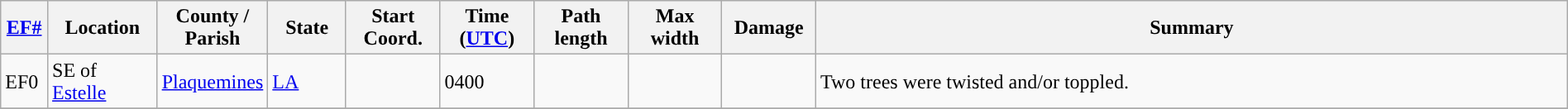<table class="wikitable sortable" style="width:100%;">
<tr>
<th scope="col" width="3%" align="center"><a href='#'>EF#</a></th>
<th scope="col" width="7%" align="center" class="unsortable">Location</th>
<th scope="col" width="6%" align="center" class="unsortable">County / Parish</th>
<th scope="col" width="5%" align="center">State</th>
<th scope="col" width="6%" align="center">Start Coord.</th>
<th scope="col" width="6%" align="center">Time (<a href='#'>UTC</a>)</th>
<th scope="col" width="6%" align="center">Path length</th>
<th scope="col" width="6%" align="center">Max width</th>
<th scope="col" width="6%" align="center">Damage</th>
<th scope="col" width="48%" class="unsortable" align="center">Summary</th>
</tr>
<tr>
<td>EF0</td>
<td>SE of <a href='#'>Estelle</a></td>
<td><a href='#'>Plaquemines</a></td>
<td><a href='#'>LA</a></td>
<td></td>
<td>0400</td>
<td></td>
<td></td>
<td></td>
<td>Two trees were twisted and/or toppled.</td>
</tr>
<tr>
</tr>
</table>
